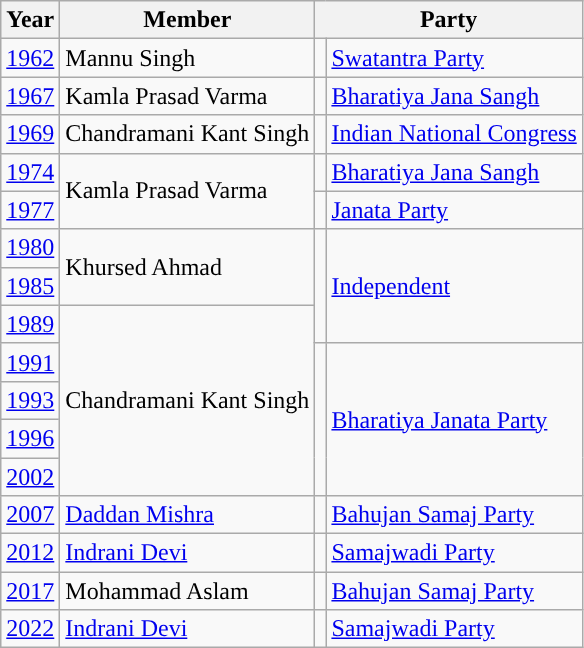<table class="wikitable">
<tr>
<th>Year</th>
<th>Member</th>
<th colspan="2">Party</th>
</tr>
<tr>
<td><a href='#'>1962</a></td>
<td>Mannu Singh</td>
<td style="background-color: "></td>
<td><a href='#'>Swatantra Party</a></td>
</tr>
<tr>
<td><a href='#'>1967</a></td>
<td>Kamla Prasad Varma</td>
<td style="background-color: "></td>
<td><a href='#'>Bharatiya Jana Sangh</a></td>
</tr>
<tr>
<td><a href='#'>1969</a></td>
<td>Chandramani Kant Singh</td>
<td style="background-color: "></td>
<td><a href='#'>Indian National Congress</a></td>
</tr>
<tr>
<td><a href='#'>1974</a></td>
<td rowspan="2">Kamla Prasad Varma</td>
<td style="background-color: "></td>
<td><a href='#'>Bharatiya Jana Sangh</a></td>
</tr>
<tr>
<td><a href='#'>1977</a></td>
<td style="background-color: "></td>
<td><a href='#'>Janata Party</a></td>
</tr>
<tr>
<td><a href='#'>1980</a></td>
<td rowspan="2">Khursed Ahmad</td>
<td rowspan="3" style="background-color: "></td>
<td rowspan="3"><a href='#'>Independent</a></td>
</tr>
<tr>
<td><a href='#'>1985</a></td>
</tr>
<tr>
<td><a href='#'>1989</a></td>
<td rowspan="5">Chandramani Kant Singh</td>
</tr>
<tr>
<td><a href='#'>1991</a></td>
<td rowspan="4" style="background-color: "></td>
<td rowspan="4"><a href='#'>Bharatiya Janata Party</a></td>
</tr>
<tr>
<td><a href='#'>1993</a></td>
</tr>
<tr>
<td><a href='#'>1996</a></td>
</tr>
<tr>
<td><a href='#'>2002</a></td>
</tr>
<tr>
<td><a href='#'>2007</a></td>
<td><a href='#'>Daddan Mishra</a></td>
<td style="background-color: "></td>
<td><a href='#'>Bahujan Samaj Party</a></td>
</tr>
<tr>
<td><a href='#'>2012</a></td>
<td><a href='#'>Indrani Devi</a></td>
<td style="background-color: "></td>
<td><a href='#'>Samajwadi Party</a></td>
</tr>
<tr>
<td><a href='#'>2017</a></td>
<td>Mohammad Aslam</td>
<td style="background-color: "></td>
<td><a href='#'>Bahujan Samaj Party</a></td>
</tr>
<tr>
<td><a href='#'>2022</a></td>
<td><a href='#'>Indrani Devi</a></td>
<td style="background-color: "></td>
<td><a href='#'>Samajwadi Party</a></td>
</tr>
</table>
